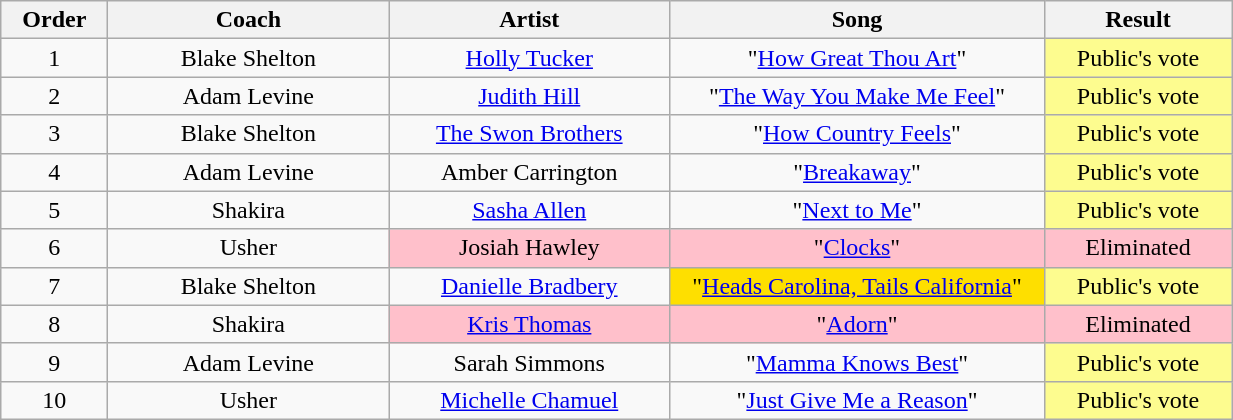<table class="wikitable" style="text-align:center; width:65%;">
<tr>
<th scope="col" style="width:05%;">Order</th>
<th scope="col" style="width:15%;">Coach</th>
<th scope="col" style="width:15%;">Artist</th>
<th scope="col" style="width:20%;">Song</th>
<th scope="col" style="width:10%;">Result</th>
</tr>
<tr>
<td scope="row">1</td>
<td>Blake Shelton</td>
<td><a href='#'>Holly Tucker</a></td>
<td>"<a href='#'>How Great Thou Art</a>"</td>
<td style="background:#fdfc8f;">Public's vote</td>
</tr>
<tr>
<td scope="row">2</td>
<td>Adam Levine</td>
<td><a href='#'>Judith Hill</a></td>
<td>"<a href='#'>The Way You Make Me Feel</a>"</td>
<td style="background:#fdfc8f;">Public's vote</td>
</tr>
<tr>
<td scope="row">3</td>
<td>Blake Shelton</td>
<td><a href='#'>The Swon Brothers</a></td>
<td>"<a href='#'>How Country Feels</a>"</td>
<td style="background:#fdfc8f;">Public's vote</td>
</tr>
<tr>
<td scope="row">4</td>
<td>Adam Levine</td>
<td>Amber Carrington</td>
<td>"<a href='#'>Breakaway</a>"</td>
<td style="background:#fdfc8f;">Public's vote</td>
</tr>
<tr>
<td scope="row">5</td>
<td>Shakira</td>
<td><a href='#'>Sasha Allen</a></td>
<td>"<a href='#'>Next to Me</a>"</td>
<td style="background:#fdfc8f;">Public's vote</td>
</tr>
<tr>
<td scope="row">6</td>
<td>Usher</td>
<td style="background:pink;">Josiah Hawley</td>
<td style="background:pink;">"<a href='#'>Clocks</a>"</td>
<td style="background:pink;">Eliminated</td>
</tr>
<tr>
<td scope="row">7</td>
<td>Blake Shelton</td>
<td><a href='#'>Danielle Bradbery</a></td>
<td style="background:#FEDF00;">"<a href='#'>Heads Carolina, Tails California</a>"</td>
<td style="background:#fdfc8f;">Public's vote</td>
</tr>
<tr>
<td scope="row">8</td>
<td>Shakira</td>
<td style="background:pink;"><a href='#'>Kris Thomas</a></td>
<td style="background:pink;">"<a href='#'>Adorn</a>"</td>
<td style="background:pink;">Eliminated</td>
</tr>
<tr>
<td scope="row">9</td>
<td>Adam Levine</td>
<td>Sarah Simmons</td>
<td>"<a href='#'>Mamma Knows Best</a>"</td>
<td style="background:#fdfc8f;">Public's vote</td>
</tr>
<tr>
<td scope="row">10</td>
<td>Usher</td>
<td><a href='#'>Michelle Chamuel</a></td>
<td>"<a href='#'>Just Give Me a Reason</a>"</td>
<td style="background:#fdfc8f;">Public's vote</td>
</tr>
</table>
